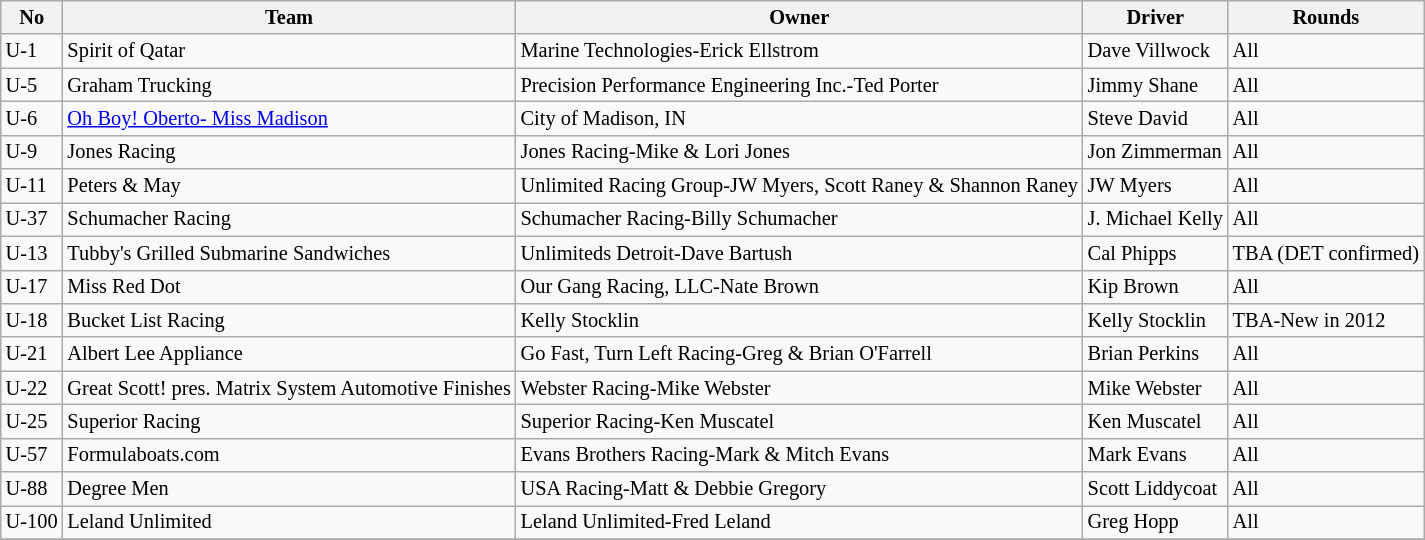<table class="wikitable" style="font-size: 85%;">
<tr>
<th>No</th>
<th>Team</th>
<th>Owner</th>
<th>Driver</th>
<th>Rounds</th>
</tr>
<tr>
<td>U-1</td>
<td> Spirit of Qatar</td>
<td> Marine Technologies-Erick Ellstrom</td>
<td> Dave Villwock</td>
<td>All</td>
</tr>
<tr>
<td>U-5</td>
<td> Graham Trucking</td>
<td> Precision Performance Engineering Inc.-Ted Porter</td>
<td> Jimmy Shane</td>
<td>All</td>
</tr>
<tr>
<td>U-6</td>
<td> <a href='#'>Oh Boy! Oberto- Miss Madison</a></td>
<td> City of Madison, IN</td>
<td> Steve David</td>
<td>All</td>
</tr>
<tr>
<td>U-9</td>
<td> Jones Racing</td>
<td> Jones Racing-Mike & Lori Jones</td>
<td> Jon Zimmerman</td>
<td>All</td>
</tr>
<tr>
<td>U-11</td>
<td> Peters & May</td>
<td> Unlimited Racing Group-JW Myers, Scott Raney & Shannon Raney</td>
<td> JW Myers</td>
<td>All</td>
</tr>
<tr>
<td>U-37</td>
<td> Schumacher Racing</td>
<td> Schumacher Racing-Billy Schumacher</td>
<td> J. Michael Kelly</td>
<td>All</td>
</tr>
<tr>
<td>U-13</td>
<td> Tubby's Grilled Submarine Sandwiches</td>
<td> Unlimiteds Detroit-Dave Bartush</td>
<td> Cal Phipps</td>
<td>TBA (DET confirmed)</td>
</tr>
<tr>
<td>U-17</td>
<td> Miss Red Dot</td>
<td> Our Gang Racing, LLC-Nate Brown</td>
<td> Kip Brown</td>
<td>All</td>
</tr>
<tr>
<td>U-18</td>
<td> Bucket List Racing</td>
<td> Kelly Stocklin</td>
<td> Kelly Stocklin</td>
<td>TBA-New in 2012</td>
</tr>
<tr>
<td>U-21</td>
<td> Albert Lee Appliance</td>
<td> Go Fast, Turn Left Racing-Greg & Brian O'Farrell</td>
<td> Brian Perkins</td>
<td>All</td>
</tr>
<tr>
<td>U-22</td>
<td> Great Scott! pres. Matrix System Automotive Finishes</td>
<td> Webster Racing-Mike Webster</td>
<td> Mike Webster</td>
<td>All</td>
</tr>
<tr>
<td>U-25</td>
<td> Superior Racing</td>
<td> Superior Racing-Ken Muscatel</td>
<td> Ken Muscatel</td>
<td>All</td>
</tr>
<tr>
<td>U-57</td>
<td> Formulaboats.com</td>
<td> Evans Brothers Racing-Mark & Mitch Evans</td>
<td> Mark Evans</td>
<td>All</td>
</tr>
<tr>
<td>U-88</td>
<td> Degree Men</td>
<td> USA Racing-Matt & Debbie Gregory</td>
<td> Scott Liddycoat</td>
<td>All</td>
</tr>
<tr>
<td>U-100</td>
<td> Leland Unlimited</td>
<td> Leland Unlimited-Fred Leland</td>
<td> Greg Hopp</td>
<td>All</td>
</tr>
<tr>
</tr>
</table>
